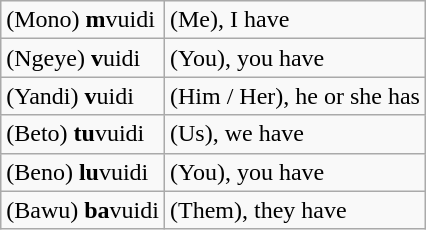<table class="wikitable sortable mw-collapsible">
<tr>
<td>(Mono) <strong>m</strong>vuidi</td>
<td>(Me), I have</td>
</tr>
<tr>
<td>(Ngeye) <strong>v</strong>uidi</td>
<td>(You), you have</td>
</tr>
<tr>
<td>(Yandi) <strong>v</strong>uidi</td>
<td>(Him / Her), he or she has</td>
</tr>
<tr>
<td>(Beto) <strong>tu</strong>vuidi</td>
<td>(Us), we have</td>
</tr>
<tr>
<td>(Beno) <strong>lu</strong>vuidi</td>
<td>(You), you have</td>
</tr>
<tr>
<td>(Bawu) <strong>ba</strong>vuidi</td>
<td>(Them), they have</td>
</tr>
</table>
